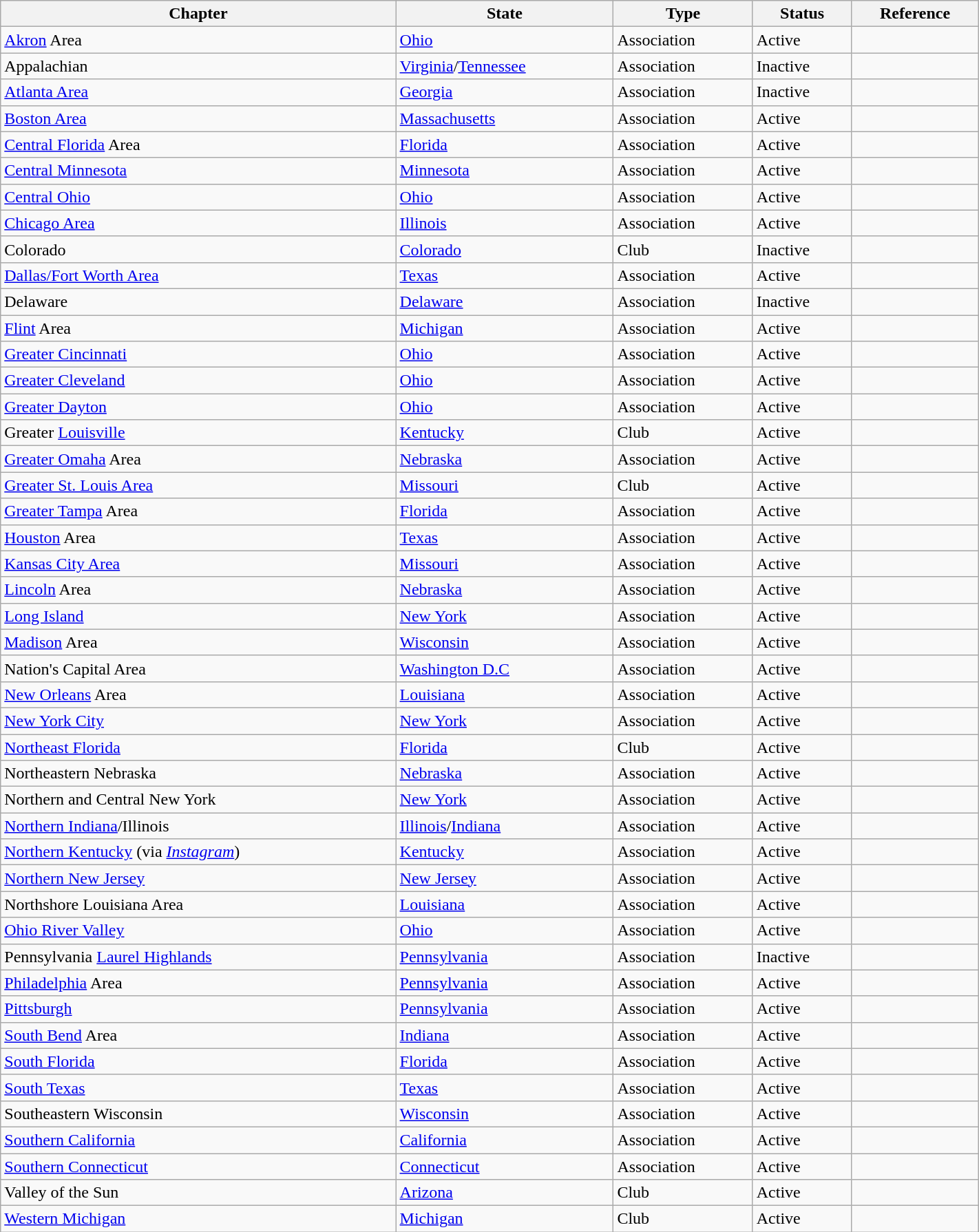<table class="wikitable sortable collapsible" style="width:75%">
<tr>
<th>Chapter</th>
<th>State</th>
<th>Type</th>
<th>Status</th>
<th>Reference</th>
</tr>
<tr>
<td><a href='#'>Akron</a> Area</td>
<td><a href='#'>Ohio</a></td>
<td>Association</td>
<td>Active</td>
<td></td>
</tr>
<tr>
<td>Appalachian</td>
<td><a href='#'>Virginia</a>/<a href='#'>Tennessee</a></td>
<td>Association</td>
<td>Inactive</td>
<td></td>
</tr>
<tr>
<td><a href='#'>Atlanta Area</a></td>
<td><a href='#'>Georgia</a></td>
<td>Association</td>
<td>Inactive</td>
<td></td>
</tr>
<tr>
<td><a href='#'>Boston Area</a></td>
<td><a href='#'>Massachusetts</a></td>
<td>Association</td>
<td>Active</td>
<td></td>
</tr>
<tr>
<td><a href='#'>Central Florida</a> Area</td>
<td><a href='#'>Florida</a></td>
<td>Association</td>
<td>Active</td>
<td></td>
</tr>
<tr>
<td><a href='#'>Central Minnesota</a></td>
<td><a href='#'>Minnesota</a></td>
<td>Association</td>
<td>Active</td>
<td></td>
</tr>
<tr>
<td><a href='#'>Central Ohio</a></td>
<td><a href='#'>Ohio</a></td>
<td>Association</td>
<td>Active</td>
<td></td>
</tr>
<tr>
<td><a href='#'>Chicago Area</a></td>
<td><a href='#'>Illinois</a></td>
<td>Association</td>
<td>Active</td>
<td></td>
</tr>
<tr>
<td>Colorado</td>
<td><a href='#'>Colorado</a></td>
<td>Club</td>
<td>Inactive</td>
<td></td>
</tr>
<tr>
<td><a href='#'>Dallas/Fort Worth Area</a></td>
<td><a href='#'>Texas</a></td>
<td>Association</td>
<td>Active</td>
<td></td>
</tr>
<tr>
<td>Delaware</td>
<td><a href='#'>Delaware</a></td>
<td>Association</td>
<td>Inactive</td>
<td></td>
</tr>
<tr>
<td><a href='#'>Flint</a> Area</td>
<td><a href='#'>Michigan</a></td>
<td>Association</td>
<td>Active</td>
<td></td>
</tr>
<tr>
<td><a href='#'>Greater Cincinnati</a></td>
<td><a href='#'>Ohio</a></td>
<td>Association</td>
<td>Active</td>
<td></td>
</tr>
<tr>
<td><a href='#'>Greater Cleveland</a></td>
<td><a href='#'>Ohio</a></td>
<td>Association</td>
<td>Active</td>
<td></td>
</tr>
<tr>
<td><a href='#'>Greater Dayton</a></td>
<td><a href='#'>Ohio</a></td>
<td>Association</td>
<td>Active</td>
<td></td>
</tr>
<tr>
<td>Greater <a href='#'>Louisville</a></td>
<td><a href='#'>Kentucky</a></td>
<td>Club</td>
<td>Active</td>
<td></td>
</tr>
<tr>
<td><a href='#'>Greater Omaha</a> Area</td>
<td><a href='#'>Nebraska</a></td>
<td>Association</td>
<td>Active</td>
<td></td>
</tr>
<tr>
<td><a href='#'>Greater St. Louis Area</a></td>
<td><a href='#'>Missouri</a></td>
<td>Club</td>
<td>Active</td>
<td></td>
</tr>
<tr>
<td><a href='#'>Greater Tampa</a> Area</td>
<td><a href='#'>Florida</a></td>
<td>Association</td>
<td>Active</td>
<td></td>
</tr>
<tr>
<td><a href='#'>Houston</a> Area</td>
<td><a href='#'>Texas</a></td>
<td>Association</td>
<td>Active</td>
<td></td>
</tr>
<tr>
<td><a href='#'>Kansas City Area</a></td>
<td><a href='#'>Missouri</a></td>
<td>Association</td>
<td>Active</td>
<td></td>
</tr>
<tr>
<td><a href='#'>Lincoln</a> Area</td>
<td><a href='#'>Nebraska</a></td>
<td>Association</td>
<td>Active</td>
<td></td>
</tr>
<tr>
<td><a href='#'>Long Island</a></td>
<td><a href='#'>New York</a></td>
<td>Association</td>
<td>Active</td>
<td></td>
</tr>
<tr>
<td><a href='#'>Madison</a> Area</td>
<td><a href='#'>Wisconsin</a></td>
<td>Association</td>
<td>Active</td>
<td></td>
</tr>
<tr>
<td>Nation's Capital Area</td>
<td><a href='#'>Washington D.C</a></td>
<td>Association</td>
<td>Active</td>
<td></td>
</tr>
<tr>
<td><a href='#'>New Orleans</a> Area</td>
<td><a href='#'>Louisiana</a></td>
<td>Association</td>
<td>Active</td>
<td></td>
</tr>
<tr>
<td><a href='#'>New York City</a></td>
<td><a href='#'>New York</a></td>
<td>Association</td>
<td>Active</td>
<td></td>
</tr>
<tr>
<td><a href='#'>Northeast Florida</a></td>
<td><a href='#'>Florida</a></td>
<td>Club</td>
<td>Active</td>
<td></td>
</tr>
<tr>
<td>Northeastern Nebraska</td>
<td><a href='#'>Nebraska</a></td>
<td>Association</td>
<td>Active</td>
<td></td>
</tr>
<tr>
<td>Northern and Central New York</td>
<td><a href='#'>New York</a></td>
<td>Association</td>
<td>Active</td>
<td></td>
</tr>
<tr>
<td><a href='#'>Northern Indiana</a>/Illinois</td>
<td><a href='#'>Illinois</a>/<a href='#'>Indiana</a></td>
<td>Association</td>
<td>Active</td>
<td></td>
</tr>
<tr>
<td><a href='#'>Northern Kentucky</a> (via <em><a href='#'>Instagram</a></em>)</td>
<td><a href='#'>Kentucky</a></td>
<td>Association</td>
<td>Active</td>
<td></td>
</tr>
<tr>
<td><a href='#'>Northern New Jersey</a></td>
<td><a href='#'>New Jersey</a></td>
<td>Association</td>
<td>Active</td>
<td></td>
</tr>
<tr>
<td>Northshore Louisiana Area</td>
<td><a href='#'>Louisiana</a></td>
<td>Association</td>
<td>Active</td>
<td></td>
</tr>
<tr>
<td><a href='#'>Ohio River Valley</a></td>
<td><a href='#'>Ohio</a></td>
<td>Association</td>
<td>Active</td>
<td></td>
</tr>
<tr>
<td>Pennsylvania <a href='#'>Laurel Highlands</a></td>
<td><a href='#'>Pennsylvania</a></td>
<td>Association</td>
<td>Inactive</td>
<td></td>
</tr>
<tr>
<td><a href='#'>Philadelphia</a> Area</td>
<td><a href='#'>Pennsylvania</a></td>
<td>Association</td>
<td>Active</td>
<td></td>
</tr>
<tr>
<td><a href='#'>Pittsburgh</a></td>
<td><a href='#'>Pennsylvania</a></td>
<td>Association</td>
<td>Active</td>
<td></td>
</tr>
<tr>
<td><a href='#'>South Bend</a> Area</td>
<td><a href='#'>Indiana</a></td>
<td>Association</td>
<td>Active</td>
<td></td>
</tr>
<tr>
<td><a href='#'>South Florida</a></td>
<td><a href='#'>Florida</a></td>
<td>Association</td>
<td>Active</td>
<td></td>
</tr>
<tr>
<td><a href='#'>South Texas</a></td>
<td><a href='#'>Texas</a></td>
<td>Association</td>
<td>Active</td>
<td></td>
</tr>
<tr>
<td>Southeastern Wisconsin</td>
<td><a href='#'>Wisconsin</a></td>
<td>Association</td>
<td>Active</td>
<td></td>
</tr>
<tr>
<td><a href='#'>Southern California</a></td>
<td><a href='#'>California</a></td>
<td>Association</td>
<td>Active</td>
<td></td>
</tr>
<tr>
<td><a href='#'>Southern Connecticut</a></td>
<td><a href='#'>Connecticut</a></td>
<td>Association</td>
<td>Active</td>
<td></td>
</tr>
<tr>
<td>Valley of the Sun</td>
<td><a href='#'>Arizona</a></td>
<td>Club</td>
<td>Active</td>
<td></td>
</tr>
<tr>
<td><a href='#'>Western Michigan</a></td>
<td><a href='#'>Michigan</a></td>
<td>Club</td>
<td>Active</td>
<td></td>
</tr>
</table>
